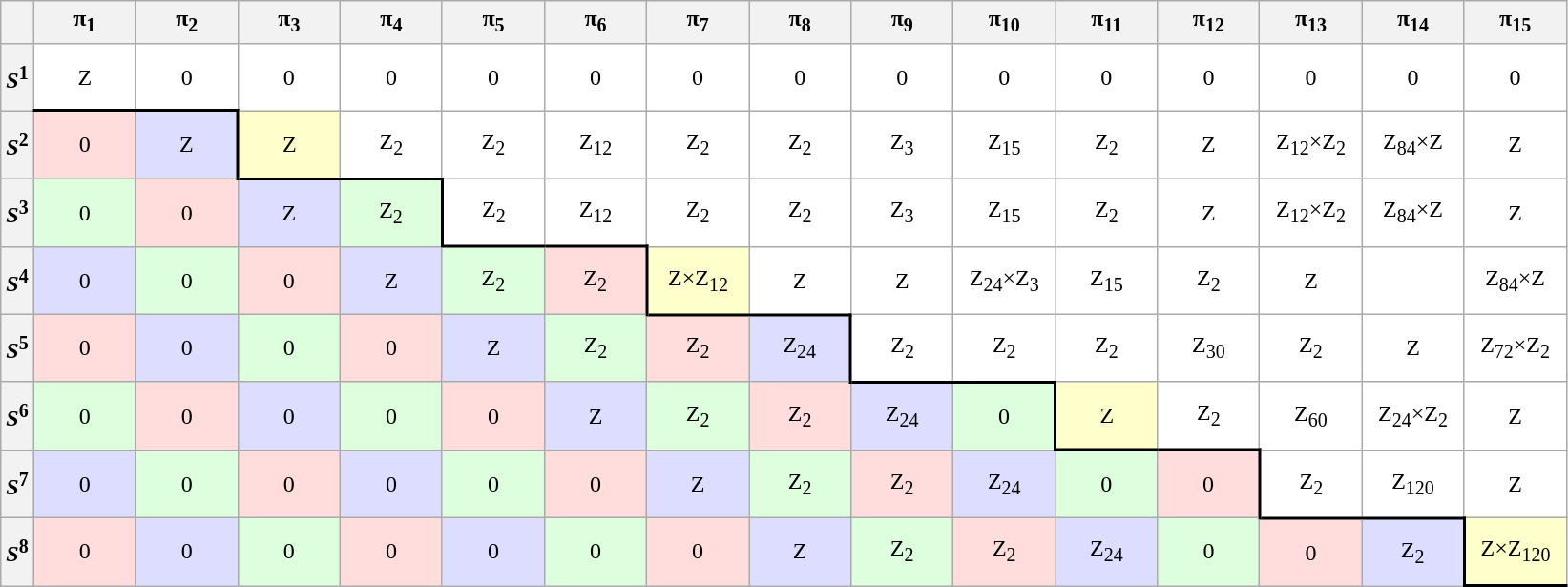<table class="wikitable" style="text-align:center">
<tr>
<th></th>
<th style="width:4em">π<sub>1</sub></th>
<th style="width:4em">π<sub>2</sub></th>
<th style="width:4em">π<sub>3</sub></th>
<th style="width:4em">π<sub>4</sub></th>
<th style="width:4em">π<sub>5</sub></th>
<th style="width:4em">π<sub>6</sub></th>
<th style="width:4em">π<sub>7</sub></th>
<th style="width:4em">π<sub>8</sub></th>
<th style="width:4em">π<sub>9</sub></th>
<th style="width:4em">π<sub>10</sub></th>
<th style="width:4em">π<sub>11</sub></th>
<th style="width:4em">π<sub>12</sub></th>
<th style="width:4em">π<sub>13</sub></th>
<th style="width:4em">π<sub>14</sub></th>
<th style="width:4em">π<sub>15</sub></th>
</tr>
<tr>
<th style="height: 2.5em"><em>S</em><sup>1</sup></th>
<td style="background:white">Z</td>
<td style="background:white">0</td>
<td style="background:white">0</td>
<td style="background:white">0</td>
<td style="background:white">0</td>
<td style="background:white">0</td>
<td style="background:white">0</td>
<td style="background:white">0</td>
<td style="background:white">0</td>
<td style="background:white">0</td>
<td style="background:white">0</td>
<td style="background:white">0</td>
<td style="background:white">0</td>
<td style="background:white">0</td>
<td style="background:white">0</td>
</tr>
<tr>
<th style="height: 2.5em"><em>S</em><sup>2</sup></th>
<td style="background:#FFDDDD; border-top: solid black 2px">0</td>
<td style="background:#DDDDFF; border-top: solid black 2px; border-right: solid black 2px">Z</td>
<td style="background:#FFFFCC">Z</td>
<td style="background:white">Z<sub>2</sub></td>
<td style="background:white">Z<sub>2</sub></td>
<td style="background:white">Z<sub>12</sub></td>
<td style="background:white">Z<sub>2</sub></td>
<td style="background:white">Z<sub>2</sub></td>
<td style="background:white">Z<sub>3</sub></td>
<td style="background:white">Z<sub>15</sub></td>
<td style="background:white">Z<sub>2</sub></td>
<td style="background:white">Z</td>
<td style="background:white">Z<sub>12</sub>×Z<sub>2</sub></td>
<td style="background:white">Z<sub>84</sub>×Z</td>
<td style="background:white">Z</td>
</tr>
<tr>
<th style="height: 2.5em"><em>S</em><sup>3</sup></th>
<td style="background:#DDFFDD">0</td>
<td style="background:#FFDDDD">0</td>
<td style="background:#DDDDFF; border-top: solid black 2px">Z</td>
<td style="background:#DDFFDD; border-top: solid black 2px; border-right: solid black 2px">Z<sub>2</sub></td>
<td style="background:white">Z<sub>2</sub></td>
<td style="background:white">Z<sub>12</sub></td>
<td style="background:white">Z<sub>2</sub></td>
<td style="background:white">Z<sub>2</sub></td>
<td style="background:white">Z<sub>3</sub></td>
<td style="background:white">Z<sub>15</sub></td>
<td style="background:white">Z<sub>2</sub></td>
<td style="background:white">Z</td>
<td style="background:white">Z<sub>12</sub>×Z<sub>2</sub></td>
<td style="background:white">Z<sub>84</sub>×Z</td>
<td style="background:white">Z</td>
</tr>
<tr>
<th style="height: 2.5em"><em>S</em><sup>4</sup></th>
<td style="background:#DDDDFF">0</td>
<td style="background:#DDFFDD">0</td>
<td style="background:#FFDDDD">0</td>
<td style="background:#DDDDFF">Z</td>
<td style="background:#DDFFDD; border-top: solid black 2px">Z<sub>2</sub></td>
<td style="background:#FFDDDD; border-top: solid black 2px; border-right: solid black 2px">Z<sub>2</sub></td>
<td style="background:#FFFFCC">Z×Z<sub>12</sub></td>
<td style="background:white">Z</td>
<td style="background:white">Z</td>
<td style="background:white">Z<sub>24</sub>×Z<sub>3</sub></td>
<td style="background:white">Z<sub>15</sub></td>
<td style="background:white">Z<sub>2</sub></td>
<td style="background:white">Z</td>
<td style="background:white"></td>
<td style="background:white">Z<sub>84</sub>×Z</td>
</tr>
<tr>
<th style="height: 2.5em"><em>S</em><sup>5</sup></th>
<td style="background:#FFDDDD">0</td>
<td style="background:#DDDDFF">0</td>
<td style="background:#DDFFDD">0</td>
<td style="background:#FFDDDD">0</td>
<td style="background:#DDDDFF">Z</td>
<td style="background:#DDFFDD">Z<sub>2</sub></td>
<td style="background:#FFDDDD; border-top: solid black 2px">Z<sub>2</sub></td>
<td style="background:#DDDDFF; border-top: solid black 2px; border-right: solid black 2px">Z<sub>24</sub></td>
<td style="background:white">Z<sub>2</sub></td>
<td style="background:white">Z<sub>2</sub></td>
<td style="background:white">Z<sub>2</sub></td>
<td style="background:white">Z<sub>30</sub></td>
<td style="background:white">Z<sub>2</sub></td>
<td style="background:white">Z</td>
<td style="background:white">Z<sub>72</sub>×Z<sub>2</sub></td>
</tr>
<tr>
<th style="height: 2.5em"><em>S</em><sup>6</sup></th>
<td style="background:#DDFFDD">0</td>
<td style="background:#FFDDDD">0</td>
<td style="background:#DDDDFF">0</td>
<td style="background:#DDFFDD">0</td>
<td style="background:#FFDDDD">0</td>
<td style="background:#DDDDFF">Z</td>
<td style="background:#DDFFDD">Z<sub>2</sub></td>
<td style="background:#FFDDDD">Z<sub>2</sub></td>
<td style="background:#DDDDFF; border-top: solid black 2px">Z<sub>24</sub></td>
<td style="background:#DDFFDD; border-top: solid black 2px; border-right: solid black 2px">0</td>
<td style="background:#FFFFCC">Z</td>
<td style="background:white">Z<sub>2</sub></td>
<td style="background:white">Z<sub>60</sub></td>
<td style="background:white">Z<sub>24</sub>×Z<sub>2</sub></td>
<td style="background:white">Z</td>
</tr>
<tr>
<th style="height: 2.5em"><em>S</em><sup>7</sup></th>
<td style="background:#DDDDFF">0</td>
<td style="background:#DDFFDD">0</td>
<td style="background:#FFDDDD">0</td>
<td style="background:#DDDDFF">0</td>
<td style="background:#DDFFDD">0</td>
<td style="background:#FFDDDD">0</td>
<td style="background:#DDDDFF">Z</td>
<td style="background:#DDFFDD">Z<sub>2</sub></td>
<td style="background:#FFDDDD">Z<sub>2</sub></td>
<td style="background:#DDDDFF">Z<sub>24</sub></td>
<td style="background:#DDFFDD; border-top: solid black 2px">0</td>
<td style="background:#FFDDDD; border-top: solid black 2px; border-right: solid black 2px">0</td>
<td style="background:white">Z<sub>2</sub></td>
<td style="background:white">Z<sub>120</sub></td>
<td style="background:white">Z</td>
</tr>
<tr>
<th style="height: 2.5em"><em>S</em><sup>8</sup></th>
<td style="background:#FFDDDD">0</td>
<td style="background:#DDDDFF">0</td>
<td style="background:#DDFFDD">0</td>
<td style="background:#FFDDDD">0</td>
<td style="background:#DDDDFF">0</td>
<td style="background:#DDFFDD">0</td>
<td style="background:#FFDDDD">0</td>
<td style="background:#DDDDFF">Z</td>
<td style="background:#DDFFDD">Z<sub>2</sub></td>
<td style="background:#FFDDDD">Z<sub>2</sub></td>
<td style="background:#DDDDFF">Z<sub>24</sub></td>
<td style="background:#DDFFDD">0</td>
<td style="background:#FFDDDD; border-top: solid black 2px">0</td>
<td style="background:#DDDDFF; border-top: solid black 2px; border-right: solid black 2px">Z<sub>2</sub></td>
<td style="background:#FFFFCC; border-bottom: solid black 2px">Z×Z<sub>120</sub></td>
</tr>
</table>
